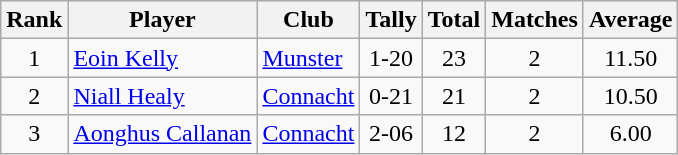<table class="wikitable">
<tr>
<th>Rank</th>
<th>Player</th>
<th>Club</th>
<th>Tally</th>
<th>Total</th>
<th>Matches</th>
<th>Average</th>
</tr>
<tr>
<td rowspan=1 align=center>1</td>
<td><a href='#'>Eoin Kelly</a></td>
<td><a href='#'>Munster</a></td>
<td align=center>1-20</td>
<td align=center>23</td>
<td align=center>2</td>
<td align=center>11.50</td>
</tr>
<tr>
<td rowspan=1 align=center>2</td>
<td><a href='#'>Niall Healy</a></td>
<td><a href='#'>Connacht</a></td>
<td align=center>0-21</td>
<td align=center>21</td>
<td align=center>2</td>
<td align=center>10.50</td>
</tr>
<tr>
<td rowspan=1 align=center>3</td>
<td><a href='#'>Aonghus Callanan</a></td>
<td><a href='#'>Connacht</a></td>
<td align=center>2-06</td>
<td align=center>12</td>
<td align=center>2</td>
<td align=center>6.00</td>
</tr>
</table>
